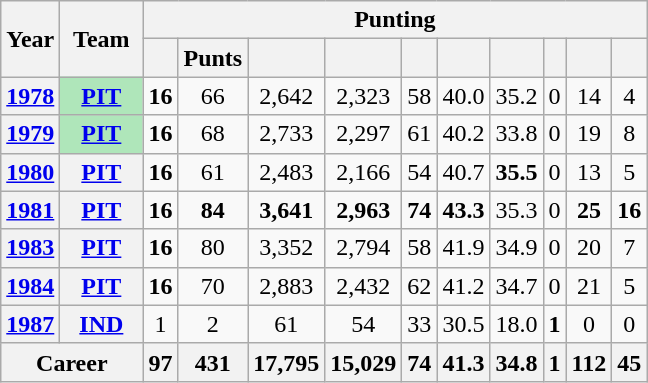<table class=wikitable style="text-align:center;">
<tr>
<th rowspan="2">Year</th>
<th rowspan="2">Team</th>
<th colspan="10">Punting</th>
</tr>
<tr>
<th></th>
<th>Punts</th>
<th></th>
<th></th>
<th></th>
<th></th>
<th></th>
<th></th>
<th></th>
<th></th>
</tr>
<tr>
<th><a href='#'>1978</a></th>
<th style="background:#afe6ba; width:3em;"><a href='#'>PIT</a></th>
<td><strong>16</strong></td>
<td>66</td>
<td>2,642</td>
<td>2,323</td>
<td>58</td>
<td>40.0</td>
<td>35.2</td>
<td>0</td>
<td>14</td>
<td>4</td>
</tr>
<tr>
<th><a href='#'>1979</a></th>
<th style="background:#afe6ba; width:3em;"><a href='#'>PIT</a></th>
<td><strong>16</strong></td>
<td>68</td>
<td>2,733</td>
<td>2,297</td>
<td>61</td>
<td>40.2</td>
<td>33.8</td>
<td>0</td>
<td>19</td>
<td>8</td>
</tr>
<tr>
<th><a href='#'>1980</a></th>
<th><a href='#'>PIT</a></th>
<td><strong>16</strong></td>
<td>61</td>
<td>2,483</td>
<td>2,166</td>
<td>54</td>
<td>40.7</td>
<td><strong>35.5</strong></td>
<td>0</td>
<td>13</td>
<td>5</td>
</tr>
<tr>
<th><a href='#'>1981</a></th>
<th><a href='#'>PIT</a></th>
<td><strong>16</strong></td>
<td><strong>84</strong></td>
<td><strong>3,641</strong></td>
<td><strong>2,963</strong></td>
<td><strong>74</strong></td>
<td><strong>43.3</strong></td>
<td>35.3</td>
<td>0</td>
<td><strong>25</strong></td>
<td><strong>16</strong></td>
</tr>
<tr>
<th><a href='#'>1983</a></th>
<th><a href='#'>PIT</a></th>
<td><strong>16</strong></td>
<td>80</td>
<td>3,352</td>
<td>2,794</td>
<td>58</td>
<td>41.9</td>
<td>34.9</td>
<td>0</td>
<td>20</td>
<td>7</td>
</tr>
<tr>
<th><a href='#'>1984</a></th>
<th><a href='#'>PIT</a></th>
<td><strong>16</strong></td>
<td>70</td>
<td>2,883</td>
<td>2,432</td>
<td>62</td>
<td>41.2</td>
<td>34.7</td>
<td>0</td>
<td>21</td>
<td>5</td>
</tr>
<tr>
<th><a href='#'>1987</a></th>
<th><a href='#'>IND</a></th>
<td>1</td>
<td>2</td>
<td>61</td>
<td>54</td>
<td>33</td>
<td>30.5</td>
<td>18.0</td>
<td><strong>1</strong></td>
<td>0</td>
<td>0</td>
</tr>
<tr>
<th colspan="2">Career</th>
<th>97</th>
<th>431</th>
<th>17,795</th>
<th>15,029</th>
<th>74</th>
<th>41.3</th>
<th>34.8</th>
<th>1</th>
<th>112</th>
<th>45</th>
</tr>
</table>
